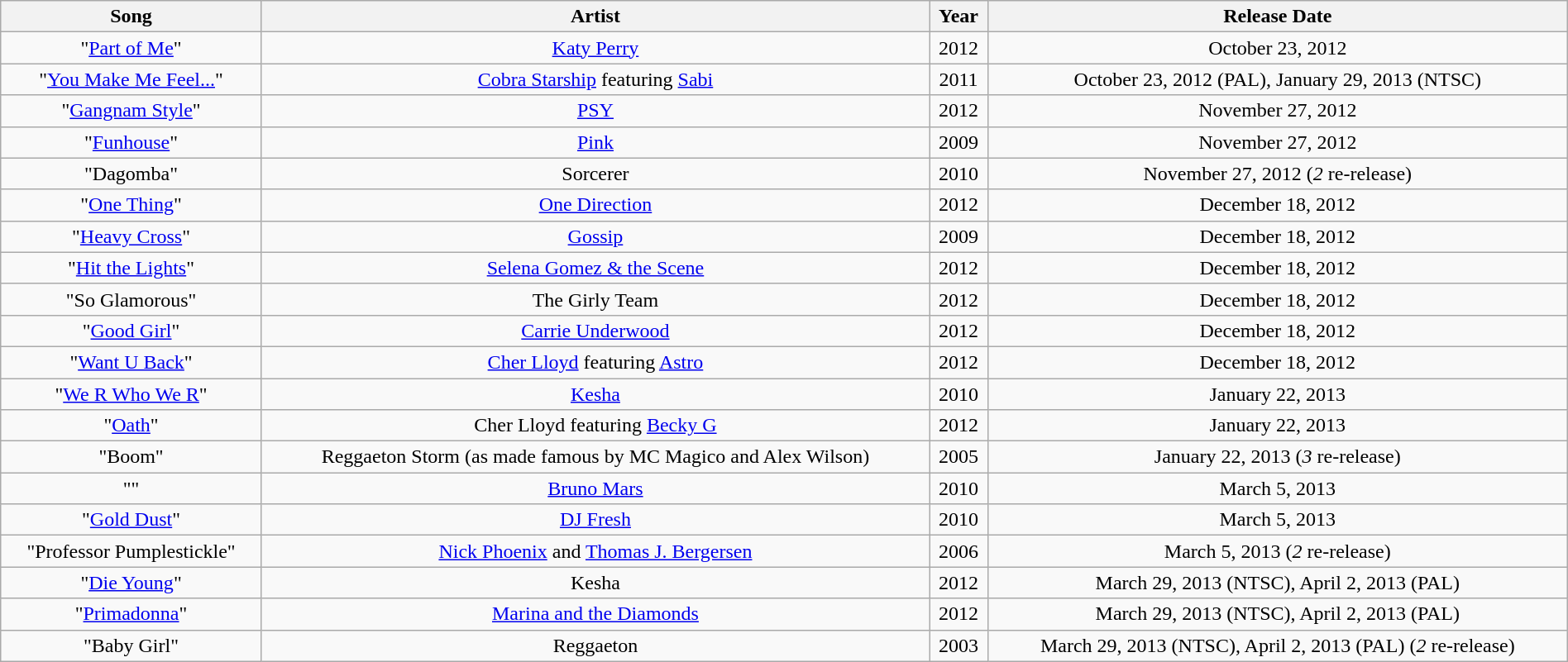<table class="wikitable sortable" style="text-align:center; width:100%;">
<tr>
<th scope="col">Song</th>
<th scope="col">Artist</th>
<th scope="col">Year</th>
<th scope="col">Release Date</th>
</tr>
<tr>
<td>"<a href='#'>Part of Me</a>"</td>
<td><a href='#'>Katy Perry</a></td>
<td>2012</td>
<td>October 23, 2012</td>
</tr>
<tr>
<td>"<a href='#'>You Make Me Feel...</a>"</td>
<td><a href='#'>Cobra Starship</a> featuring <a href='#'>Sabi</a></td>
<td>2011</td>
<td>October 23, 2012 (PAL), January 29, 2013 (NTSC)</td>
</tr>
<tr>
<td>"<a href='#'>Gangnam Style</a>"</td>
<td><a href='#'>PSY</a></td>
<td>2012</td>
<td>November 27, 2012</td>
</tr>
<tr>
<td>"<a href='#'>Funhouse</a>"</td>
<td><a href='#'>Pink</a></td>
<td>2009</td>
<td>November 27, 2012</td>
</tr>
<tr>
<td>"Dagomba"</td>
<td>Sorcerer</td>
<td>2010</td>
<td>November 27, 2012 (<em>2</em> re-release)</td>
</tr>
<tr>
<td>"<a href='#'>One Thing</a>"</td>
<td><a href='#'>One Direction</a></td>
<td>2012</td>
<td>December 18, 2012</td>
</tr>
<tr>
<td>"<a href='#'>Heavy Cross</a>"</td>
<td><a href='#'>Gossip</a></td>
<td>2009</td>
<td>December 18, 2012</td>
</tr>
<tr>
<td>"<a href='#'>Hit the Lights</a>"</td>
<td><a href='#'>Selena Gomez & the Scene</a></td>
<td>2012</td>
<td>December 18, 2012</td>
</tr>
<tr>
<td>"So Glamorous"</td>
<td>The Girly Team</td>
<td>2012</td>
<td>December 18, 2012</td>
</tr>
<tr>
<td>"<a href='#'>Good Girl</a>"</td>
<td><a href='#'>Carrie Underwood</a></td>
<td>2012</td>
<td>December 18, 2012</td>
</tr>
<tr>
<td>"<a href='#'>Want U Back</a>"</td>
<td><a href='#'>Cher Lloyd</a> featuring <a href='#'>Astro</a></td>
<td>2012</td>
<td>December 18, 2012</td>
</tr>
<tr>
<td>"<a href='#'>We R Who We R</a>"</td>
<td><a href='#'>Kesha</a></td>
<td>2010</td>
<td>January 22, 2013</td>
</tr>
<tr>
<td>"<a href='#'>Oath</a>"</td>
<td>Cher Lloyd featuring <a href='#'>Becky G</a></td>
<td>2012</td>
<td>January 22, 2013</td>
</tr>
<tr>
<td>"Boom"</td>
<td>Reggaeton Storm (as made famous by MC Magico and Alex Wilson)</td>
<td>2005</td>
<td>January 22, 2013 (<em>3</em> re-release)</td>
</tr>
<tr>
<td>""</td>
<td><a href='#'>Bruno Mars</a></td>
<td>2010</td>
<td>March 5, 2013</td>
</tr>
<tr>
<td>"<a href='#'>Gold Dust</a>"</td>
<td><a href='#'>DJ Fresh</a></td>
<td>2010</td>
<td>March 5, 2013</td>
</tr>
<tr>
<td>"Professor Pumplestickle"</td>
<td><a href='#'>Nick Phoenix</a> and <a href='#'>Thomas J. Bergersen</a></td>
<td>2006</td>
<td>March 5, 2013 (<em>2</em> re-release)</td>
</tr>
<tr>
<td>"<a href='#'>Die Young</a>"</td>
<td>Kesha</td>
<td>2012</td>
<td>March 29, 2013 (NTSC), April 2, 2013 (PAL)</td>
</tr>
<tr>
<td>"<a href='#'>Primadonna</a>"</td>
<td><a href='#'>Marina and the Diamonds</a></td>
<td>2012</td>
<td>March 29, 2013 (NTSC), April 2, 2013 (PAL)</td>
</tr>
<tr>
<td>"Baby Girl"</td>
<td>Reggaeton</td>
<td>2003</td>
<td>March 29, 2013 (NTSC), April 2, 2013 (PAL) (<em>2</em> re-release)</td>
</tr>
</table>
